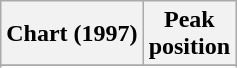<table class="wikitable sortable">
<tr>
<th align="left">Chart (1997)</th>
<th align="center">Peak<br>position</th>
</tr>
<tr>
</tr>
<tr>
</tr>
</table>
